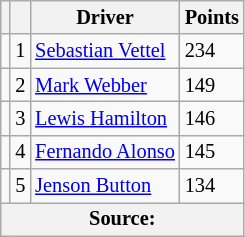<table class="wikitable" style="font-size: 85%;">
<tr>
<th></th>
<th></th>
<th>Driver</th>
<th>Points</th>
</tr>
<tr>
<td align="left"></td>
<td style="text-align:center;">1</td>
<td> <a href='#'>Sebastian Vettel</a></td>
<td>234</td>
</tr>
<tr>
<td align="left"></td>
<td style="text-align:center;">2</td>
<td> <a href='#'>Mark Webber</a></td>
<td>149</td>
</tr>
<tr>
<td align="left"></td>
<td style="text-align:center;">3</td>
<td> <a href='#'>Lewis Hamilton</a></td>
<td>146</td>
</tr>
<tr>
<td align="left"></td>
<td style="text-align:center;">4</td>
<td> <a href='#'>Fernando Alonso</a></td>
<td>145</td>
</tr>
<tr>
<td align="left"></td>
<td style="text-align:center;">5</td>
<td> <a href='#'>Jenson Button</a></td>
<td>134</td>
</tr>
<tr>
<th colspan=4>Source: </th>
</tr>
</table>
